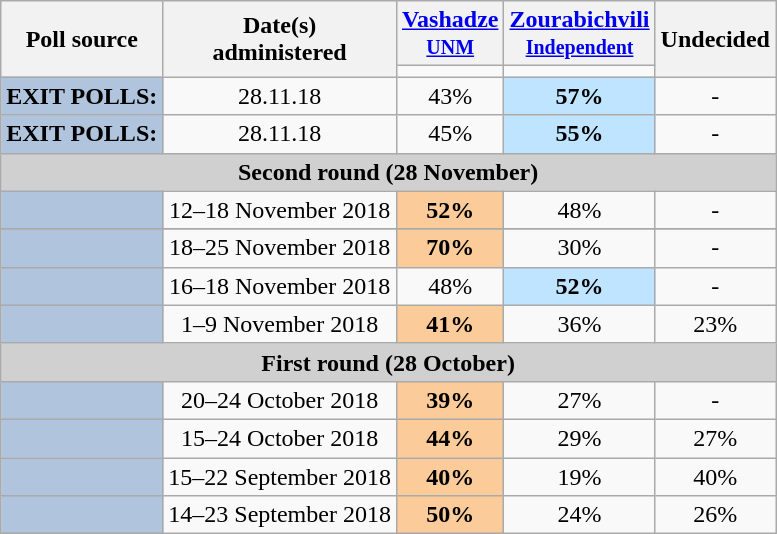<table class=wikitable style=text-align:center>
<tr>
<th rowspan=2>Poll source</th>
<th rowspan=2>Date(s)<br>administered</th>
<th width=60px><a href='#'>Vashadze</a><br><small><a href='#'>UNM</a></small></th>
<th width=60px><a href='#'>Zourabichvili</a><br><small><a href='#'>Independent</a></small></th>
<th rowspan=2 width=60px>Undecided</th>
</tr>
<tr>
<td bgcolor=></td>
<td bgcolor=></td>
</tr>
<tr>
<td style="background:lightsteelblue;"><strong>EXIT POLLS:</strong><br></td>
<td>28.11.18</td>
<td>43%</td>
<td style="background:#BFE4FF;"><strong>57%</strong></td>
<td>-</td>
</tr>
<tr>
<td style="background:lightsteelblue;"><strong>EXIT POLLS:</strong><br></td>
<td>28.11.18</td>
<td>45%</td>
<td style="background:#BFE4FF;"><strong>55%</strong></td>
<td>-</td>
</tr>
<tr>
<td colspan="6" style="background:#D0D0D0; color:black"><strong>Second round (28 November)</strong></td>
</tr>
<tr>
<td style="background:lightsteelblue;"></td>
<td>12–18 November 2018</td>
<td style="background:#fbcc99;"><strong>52%</strong></td>
<td>48%</td>
<td>-</td>
</tr>
<tr>
</tr>
<tr>
<td style="background:lightsteelblue;"></td>
<td>18–25 November 2018</td>
<td style="background:#fbcc99;"><strong>70%</strong></td>
<td>30%</td>
<td>-</td>
</tr>
<tr>
<td style="background:lightsteelblue;"></td>
<td>16–18 November 2018</td>
<td>48%</td>
<td style="background:#BFE4FF;"><strong>52%</strong></td>
<td>-</td>
</tr>
<tr>
<td style="background:lightsteelblue;"></td>
<td>1–9 November 2018</td>
<td style="background:#fbcc99;"><strong>41%</strong></td>
<td>36%</td>
<td>23%</td>
</tr>
<tr>
<td colspan="6" style="background:#D0D0D0; color:black"><strong>First round (28 October)</strong></td>
</tr>
<tr>
<td style="background:lightsteelblue;"></td>
<td>20–24 October 2018</td>
<td style="background:#fbcc99;"><strong>39%</strong></td>
<td>27%</td>
<td>-</td>
</tr>
<tr>
<td style="background:lightsteelblue;"></td>
<td>15–24 October 2018</td>
<td style="background:#fbcc99;"><strong>44%</strong></td>
<td>29%</td>
<td>27%</td>
</tr>
<tr>
<td style="background:lightsteelblue;"></td>
<td>15–22 September 2018</td>
<td style="background:#fbcc99;"><strong>40%</strong></td>
<td>19%</td>
<td>40%</td>
</tr>
<tr>
<td style="background:lightsteelblue;"></td>
<td>14–23 September 2018</td>
<td style="background:#fbcc99;"><strong>50%</strong></td>
<td>24%</td>
<td>26%</td>
</tr>
</table>
